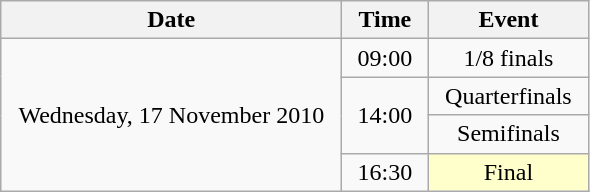<table class = "wikitable" style="text-align:center;">
<tr>
<th width=220>Date</th>
<th width=50>Time</th>
<th width=100>Event</th>
</tr>
<tr>
<td rowspan=4>Wednesday, 17 November 2010</td>
<td>09:00</td>
<td>1/8 finals</td>
</tr>
<tr>
<td rowspan=2>14:00</td>
<td>Quarterfinals</td>
</tr>
<tr>
<td>Semifinals</td>
</tr>
<tr>
<td>16:30</td>
<td bgcolor=ffffcc>Final</td>
</tr>
</table>
